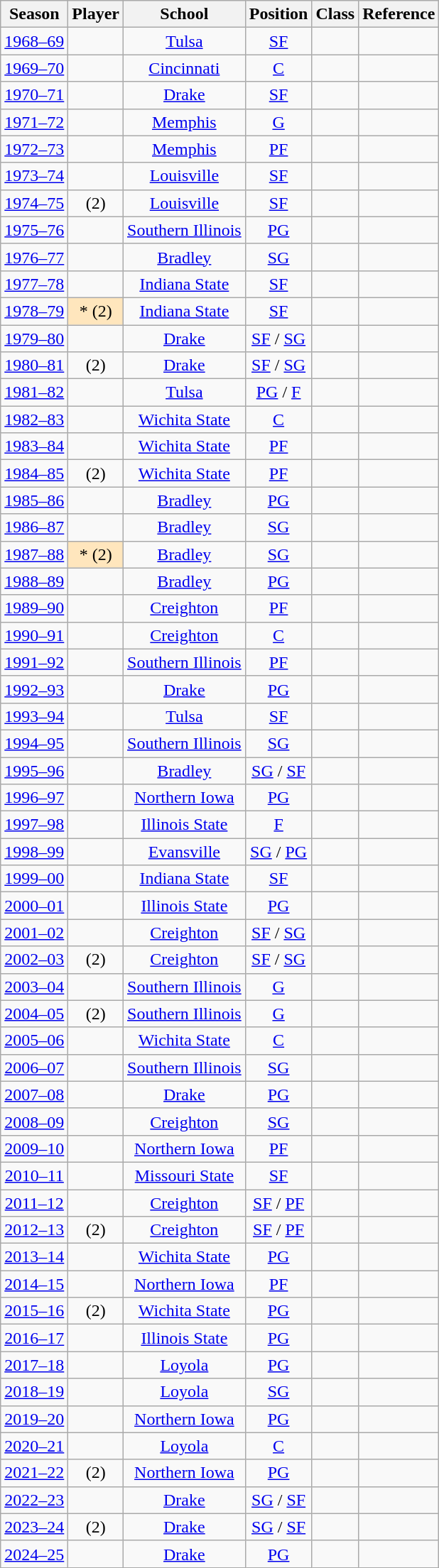<table class="wikitable sortable" style="text-align:center;">
<tr>
<th>Season</th>
<th>Player</th>
<th>School</th>
<th>Position</th>
<th>Class</th>
<th class="unsortable">Reference</th>
</tr>
<tr>
<td><a href='#'>1968–69</a></td>
<td></td>
<td><a href='#'>Tulsa</a></td>
<td><a href='#'>SF</a></td>
<td></td>
<td></td>
</tr>
<tr>
<td><a href='#'>1969–70</a></td>
<td></td>
<td><a href='#'>Cincinnati</a></td>
<td><a href='#'>C</a></td>
<td></td>
<td></td>
</tr>
<tr>
<td><a href='#'>1970–71</a></td>
<td></td>
<td><a href='#'>Drake</a></td>
<td><a href='#'>SF</a></td>
<td></td>
<td></td>
</tr>
<tr>
<td><a href='#'>1971–72</a></td>
<td></td>
<td><a href='#'>Memphis</a></td>
<td><a href='#'>G</a></td>
<td></td>
<td></td>
</tr>
<tr>
<td><a href='#'>1972–73</a></td>
<td></td>
<td><a href='#'>Memphis</a></td>
<td><a href='#'>PF</a></td>
<td></td>
<td></td>
</tr>
<tr>
<td><a href='#'>1973–74</a></td>
<td></td>
<td><a href='#'>Louisville</a></td>
<td><a href='#'>SF</a></td>
<td></td>
<td></td>
</tr>
<tr>
<td><a href='#'>1974–75</a></td>
<td> (2)</td>
<td><a href='#'>Louisville</a></td>
<td><a href='#'>SF</a></td>
<td></td>
<td></td>
</tr>
<tr>
<td><a href='#'>1975–76</a></td>
<td></td>
<td><a href='#'>Southern Illinois</a></td>
<td><a href='#'>PG</a></td>
<td></td>
<td></td>
</tr>
<tr>
<td><a href='#'>1976–77</a></td>
<td></td>
<td><a href='#'>Bradley</a></td>
<td><a href='#'>SG</a></td>
<td></td>
<td></td>
</tr>
<tr>
<td><a href='#'>1977–78</a></td>
<td></td>
<td><a href='#'>Indiana State</a></td>
<td><a href='#'>SF</a></td>
<td></td>
<td></td>
</tr>
<tr>
<td><a href='#'>1978–79</a></td>
<td style="background-color:#FFE6BD">* (2)</td>
<td><a href='#'>Indiana State</a></td>
<td><a href='#'>SF</a></td>
<td></td>
<td></td>
</tr>
<tr>
<td><a href='#'>1979–80</a></td>
<td></td>
<td><a href='#'>Drake</a></td>
<td><a href='#'>SF</a> / <a href='#'>SG</a></td>
<td></td>
<td></td>
</tr>
<tr>
<td><a href='#'>1980–81</a></td>
<td> (2)</td>
<td><a href='#'>Drake</a></td>
<td><a href='#'>SF</a> / <a href='#'>SG</a></td>
<td></td>
<td></td>
</tr>
<tr>
<td><a href='#'>1981–82</a></td>
<td></td>
<td><a href='#'>Tulsa</a></td>
<td><a href='#'>PG</a> / <a href='#'>F</a></td>
<td></td>
<td></td>
</tr>
<tr>
<td><a href='#'>1982–83</a></td>
<td></td>
<td><a href='#'>Wichita State</a></td>
<td><a href='#'>C</a></td>
<td></td>
<td></td>
</tr>
<tr>
<td><a href='#'>1983–84</a></td>
<td></td>
<td><a href='#'>Wichita State</a></td>
<td><a href='#'>PF</a></td>
<td></td>
<td></td>
</tr>
<tr>
<td><a href='#'>1984–85</a></td>
<td> (2)</td>
<td><a href='#'>Wichita State</a></td>
<td><a href='#'>PF</a></td>
<td></td>
<td></td>
</tr>
<tr>
<td><a href='#'>1985–86</a></td>
<td></td>
<td><a href='#'>Bradley</a></td>
<td><a href='#'>PG</a></td>
<td></td>
<td></td>
</tr>
<tr>
<td><a href='#'>1986–87</a></td>
<td></td>
<td><a href='#'>Bradley</a></td>
<td><a href='#'>SG</a></td>
<td></td>
<td></td>
</tr>
<tr>
<td><a href='#'>1987–88</a></td>
<td style="background-color:#FFE6BD">* (2)</td>
<td><a href='#'>Bradley</a></td>
<td><a href='#'>SG</a></td>
<td></td>
<td></td>
</tr>
<tr>
<td><a href='#'>1988–89</a></td>
<td></td>
<td><a href='#'>Bradley</a></td>
<td><a href='#'>PG</a></td>
<td></td>
<td></td>
</tr>
<tr>
<td><a href='#'>1989–90</a></td>
<td></td>
<td><a href='#'>Creighton</a></td>
<td><a href='#'>PF</a></td>
<td></td>
<td></td>
</tr>
<tr>
<td><a href='#'>1990–91</a></td>
<td></td>
<td><a href='#'>Creighton</a></td>
<td><a href='#'>C</a></td>
<td></td>
<td></td>
</tr>
<tr>
<td><a href='#'>1991–92</a></td>
<td></td>
<td><a href='#'>Southern Illinois</a></td>
<td><a href='#'>PF</a></td>
<td></td>
<td></td>
</tr>
<tr>
<td><a href='#'>1992–93</a></td>
<td></td>
<td><a href='#'>Drake</a></td>
<td><a href='#'>PG</a></td>
<td></td>
<td></td>
</tr>
<tr>
<td><a href='#'>1993–94</a></td>
<td></td>
<td><a href='#'>Tulsa</a></td>
<td><a href='#'>SF</a></td>
<td></td>
<td></td>
</tr>
<tr>
<td><a href='#'>1994–95</a></td>
<td></td>
<td><a href='#'>Southern Illinois</a></td>
<td><a href='#'>SG</a></td>
<td></td>
<td></td>
</tr>
<tr>
<td><a href='#'>1995–96</a></td>
<td></td>
<td><a href='#'>Bradley</a></td>
<td><a href='#'>SG</a> / <a href='#'>SF</a></td>
<td></td>
<td></td>
</tr>
<tr>
<td><a href='#'>1996–97</a></td>
<td></td>
<td><a href='#'>Northern Iowa</a></td>
<td><a href='#'>PG</a></td>
<td></td>
<td></td>
</tr>
<tr>
<td><a href='#'>1997–98</a></td>
<td></td>
<td><a href='#'>Illinois State</a></td>
<td><a href='#'>F</a></td>
<td></td>
<td></td>
</tr>
<tr>
<td><a href='#'>1998–99</a></td>
<td></td>
<td><a href='#'>Evansville</a></td>
<td><a href='#'>SG</a> / <a href='#'>PG</a></td>
<td></td>
<td></td>
</tr>
<tr>
<td><a href='#'>1999–00</a></td>
<td></td>
<td><a href='#'>Indiana State</a></td>
<td><a href='#'>SF</a></td>
<td></td>
<td></td>
</tr>
<tr>
<td><a href='#'>2000–01</a></td>
<td></td>
<td><a href='#'>Illinois State</a></td>
<td><a href='#'>PG</a></td>
<td></td>
<td></td>
</tr>
<tr>
<td><a href='#'>2001–02</a></td>
<td></td>
<td><a href='#'>Creighton</a></td>
<td><a href='#'>SF</a> / <a href='#'>SG</a></td>
<td></td>
<td></td>
</tr>
<tr>
<td><a href='#'>2002–03</a></td>
<td> (2)</td>
<td><a href='#'>Creighton</a></td>
<td><a href='#'>SF</a> / <a href='#'>SG</a></td>
<td></td>
<td></td>
</tr>
<tr>
<td><a href='#'>2003–04</a></td>
<td></td>
<td><a href='#'>Southern Illinois</a></td>
<td><a href='#'>G</a></td>
<td></td>
<td></td>
</tr>
<tr>
<td><a href='#'>2004–05</a></td>
<td> (2)</td>
<td><a href='#'>Southern Illinois</a></td>
<td><a href='#'>G</a></td>
<td></td>
<td></td>
</tr>
<tr>
<td><a href='#'>2005–06</a></td>
<td></td>
<td><a href='#'>Wichita State</a></td>
<td><a href='#'>C</a></td>
<td></td>
<td></td>
</tr>
<tr>
<td><a href='#'>2006–07</a></td>
<td></td>
<td><a href='#'>Southern Illinois</a></td>
<td><a href='#'>SG</a></td>
<td></td>
<td></td>
</tr>
<tr>
<td><a href='#'>2007–08</a></td>
<td></td>
<td><a href='#'>Drake</a></td>
<td><a href='#'>PG</a></td>
<td></td>
<td></td>
</tr>
<tr>
<td><a href='#'>2008–09</a></td>
<td></td>
<td><a href='#'>Creighton</a></td>
<td><a href='#'>SG</a></td>
<td></td>
<td></td>
</tr>
<tr>
<td><a href='#'>2009–10</a></td>
<td></td>
<td><a href='#'>Northern Iowa</a></td>
<td><a href='#'>PF</a></td>
<td></td>
<td></td>
</tr>
<tr>
<td><a href='#'>2010–11</a></td>
<td></td>
<td><a href='#'>Missouri State</a></td>
<td><a href='#'>SF</a></td>
<td></td>
<td></td>
</tr>
<tr>
<td><a href='#'>2011–12</a></td>
<td></td>
<td><a href='#'>Creighton</a></td>
<td><a href='#'>SF</a> / <a href='#'>PF</a></td>
<td></td>
<td></td>
</tr>
<tr>
<td><a href='#'>2012–13</a></td>
<td> (2)</td>
<td><a href='#'>Creighton</a></td>
<td><a href='#'>SF</a> / <a href='#'>PF</a></td>
<td></td>
<td></td>
</tr>
<tr>
<td><a href='#'>2013–14</a></td>
<td></td>
<td><a href='#'>Wichita State</a></td>
<td><a href='#'>PG</a></td>
<td></td>
<td></td>
</tr>
<tr>
<td><a href='#'>2014–15</a></td>
<td></td>
<td><a href='#'>Northern Iowa</a></td>
<td><a href='#'>PF</a></td>
<td></td>
<td></td>
</tr>
<tr>
<td><a href='#'>2015–16</a></td>
<td> (2)</td>
<td><a href='#'>Wichita State</a></td>
<td><a href='#'>PG</a></td>
<td></td>
<td></td>
</tr>
<tr>
<td><a href='#'>2016–17</a></td>
<td></td>
<td><a href='#'>Illinois State</a></td>
<td><a href='#'>PG</a></td>
<td></td>
<td></td>
</tr>
<tr>
<td><a href='#'>2017–18</a></td>
<td></td>
<td><a href='#'>Loyola</a></td>
<td><a href='#'>PG</a></td>
<td></td>
<td></td>
</tr>
<tr>
<td><a href='#'>2018–19</a></td>
<td></td>
<td><a href='#'>Loyola</a></td>
<td><a href='#'>SG</a></td>
<td></td>
<td></td>
</tr>
<tr>
<td><a href='#'>2019–20</a></td>
<td></td>
<td><a href='#'>Northern Iowa</a></td>
<td><a href='#'>PG</a></td>
<td></td>
<td></td>
</tr>
<tr>
<td><a href='#'>2020–21</a></td>
<td></td>
<td><a href='#'>Loyola</a></td>
<td><a href='#'>C</a></td>
<td></td>
<td></td>
</tr>
<tr>
<td><a href='#'>2021–22</a></td>
<td> (2)</td>
<td><a href='#'>Northern Iowa</a></td>
<td><a href='#'>PG</a></td>
<td></td>
<td></td>
</tr>
<tr>
<td><a href='#'>2022–23</a></td>
<td></td>
<td><a href='#'>Drake</a></td>
<td><a href='#'>SG</a> / <a href='#'>SF</a></td>
<td></td>
<td></td>
</tr>
<tr>
<td><a href='#'>2023–24</a></td>
<td> (2)</td>
<td><a href='#'>Drake</a></td>
<td><a href='#'>SG</a> / <a href='#'>SF</a></td>
<td></td>
<td></td>
</tr>
<tr>
<td><a href='#'>2024–25</a></td>
<td></td>
<td><a href='#'>Drake</a></td>
<td><a href='#'>PG</a></td>
<td></td>
<td></td>
</tr>
</table>
